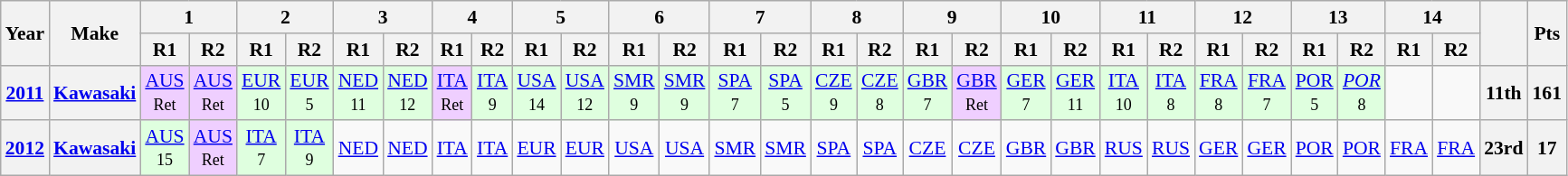<table class="wikitable" style="text-align:center; font-size:90%">
<tr>
<th valign="middle" rowspan=2>Year</th>
<th valign="middle" rowspan=2>Make</th>
<th colspan=2>1</th>
<th colspan=2>2</th>
<th colspan=2>3</th>
<th colspan=2>4</th>
<th colspan=2>5</th>
<th colspan=2>6</th>
<th colspan=2>7</th>
<th colspan=2>8</th>
<th colspan=2>9</th>
<th colspan=2>10</th>
<th colspan=2>11</th>
<th colspan=2>12</th>
<th colspan=2>13</th>
<th colspan=2>14</th>
<th rowspan=2></th>
<th rowspan=2>Pts</th>
</tr>
<tr>
<th>R1</th>
<th>R2</th>
<th>R1</th>
<th>R2</th>
<th>R1</th>
<th>R2</th>
<th>R1</th>
<th>R2</th>
<th>R1</th>
<th>R2</th>
<th>R1</th>
<th>R2</th>
<th>R1</th>
<th>R2</th>
<th>R1</th>
<th>R2</th>
<th>R1</th>
<th>R2</th>
<th>R1</th>
<th>R2</th>
<th>R1</th>
<th>R2</th>
<th>R1</th>
<th>R2</th>
<th>R1</th>
<th>R2</th>
<th>R1</th>
<th>R2</th>
</tr>
<tr>
<th><a href='#'>2011</a></th>
<th><a href='#'>Kawasaki</a></th>
<td style="background:#efcfff;"><a href='#'>AUS</a><br><small>Ret</small></td>
<td style="background:#efcfff;"><a href='#'>AUS</a><br><small>Ret</small></td>
<td style="background:#dfffdf;"><a href='#'>EUR</a><br><small>10</small></td>
<td style="background:#dfffdf;"><a href='#'>EUR</a><br><small>5</small></td>
<td style="background:#dfffdf;"><a href='#'>NED</a><br><small>11</small></td>
<td style="background:#dfffdf;"><a href='#'>NED</a><br><small>12</small></td>
<td style="background:#efcfff;"><a href='#'>ITA</a><br><small>Ret</small></td>
<td style="background:#dfffdf;"><a href='#'>ITA</a><br><small>9</small></td>
<td style="background:#dfffdf;"><a href='#'>USA</a><br><small>14</small></td>
<td style="background:#dfffdf;"><a href='#'>USA</a><br><small>12</small></td>
<td style="background:#dfffdf;"><a href='#'>SMR</a><br><small>9</small></td>
<td style="background:#dfffdf;"><a href='#'>SMR</a><br><small>9</small></td>
<td style="background:#dfffdf;"><a href='#'>SPA</a><br><small>7</small></td>
<td style="background:#dfffdf;"><a href='#'>SPA</a><br><small>5</small></td>
<td style="background:#dfffdf;"><a href='#'>CZE</a><br><small>9</small></td>
<td style="background:#dfffdf;"><a href='#'>CZE</a><br><small>8</small></td>
<td style="background:#dfffdf;"><a href='#'>GBR</a><br><small>7</small></td>
<td style="background:#efcfff;"><a href='#'>GBR</a><br><small>Ret</small></td>
<td style="background:#dfffdf;"><a href='#'>GER</a><br><small>7</small></td>
<td style="background:#dfffdf;"><a href='#'>GER</a><br><small>11</small></td>
<td style="background:#dfffdf;"><a href='#'>ITA</a><br><small>10</small></td>
<td style="background:#dfffdf;"><a href='#'>ITA</a><br><small>8</small></td>
<td style="background:#dfffdf;"><a href='#'>FRA</a><br><small>8</small></td>
<td style="background:#dfffdf;"><a href='#'>FRA</a><br><small>7</small></td>
<td style="background:#dfffdf;"><a href='#'>POR</a><br><small>5</small></td>
<td style="background:#dfffdf;"><em><a href='#'>POR</a></em><br><small>8</small></td>
<td></td>
<td></td>
<th>11th</th>
<th>161</th>
</tr>
<tr>
<th><a href='#'>2012</a></th>
<th><a href='#'>Kawasaki</a></th>
<td style="background:#dfffdf;"><a href='#'>AUS</a><br><small>15</small></td>
<td style="background:#efcfff;"><a href='#'>AUS</a><br><small>Ret</small></td>
<td style="background:#dfffdf;"><a href='#'>ITA</a><br><small>7</small></td>
<td style="background:#dfffdf;"><a href='#'>ITA</a><br><small>9</small></td>
<td><a href='#'>NED</a></td>
<td><a href='#'>NED</a></td>
<td><a href='#'>ITA</a></td>
<td><a href='#'>ITA</a></td>
<td><a href='#'>EUR</a></td>
<td><a href='#'>EUR</a></td>
<td><a href='#'>USA</a></td>
<td><a href='#'>USA</a></td>
<td><a href='#'>SMR</a></td>
<td><a href='#'>SMR</a></td>
<td><a href='#'>SPA</a></td>
<td><a href='#'>SPA</a></td>
<td><a href='#'>CZE</a></td>
<td><a href='#'>CZE</a></td>
<td><a href='#'>GBR</a></td>
<td><a href='#'>GBR</a></td>
<td><a href='#'>RUS</a></td>
<td><a href='#'>RUS</a></td>
<td><a href='#'>GER</a></td>
<td><a href='#'>GER</a></td>
<td><a href='#'>POR</a></td>
<td><a href='#'>POR</a></td>
<td><a href='#'>FRA</a></td>
<td><a href='#'>FRA</a></td>
<th>23rd</th>
<th>17</th>
</tr>
</table>
